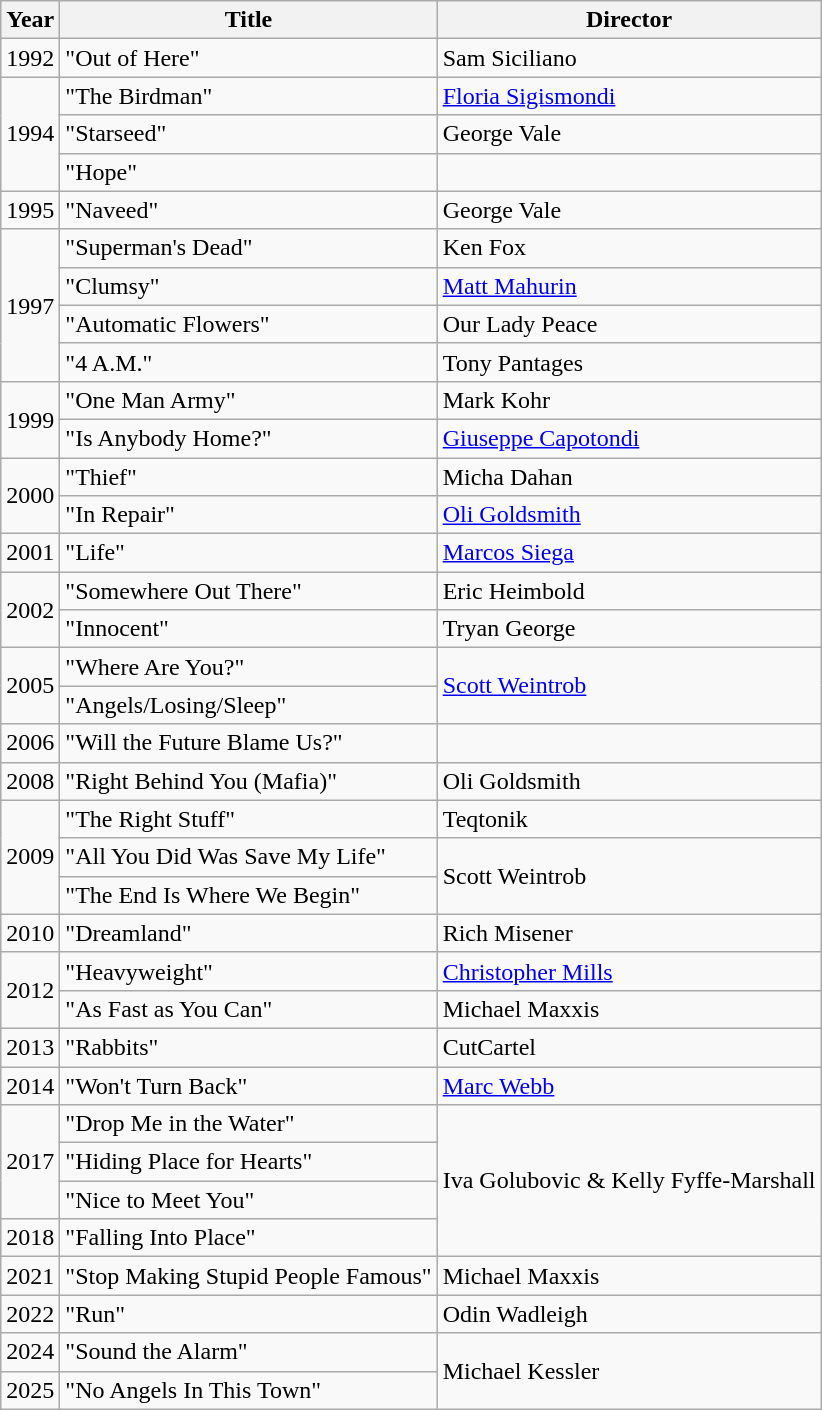<table class="wikitable">
<tr>
<th>Year</th>
<th>Title</th>
<th>Director</th>
</tr>
<tr>
<td>1992</td>
<td>"Out of Here"</td>
<td>Sam Siciliano</td>
</tr>
<tr>
<td rowspan="3">1994</td>
<td>"The Birdman"</td>
<td><a href='#'>Floria Sigismondi</a></td>
</tr>
<tr>
<td>"Starseed"</td>
<td>George Vale</td>
</tr>
<tr>
<td>"Hope"</td>
<td></td>
</tr>
<tr>
<td>1995</td>
<td>"Naveed"</td>
<td>George Vale</td>
</tr>
<tr>
<td rowspan="4">1997</td>
<td>"Superman's Dead"</td>
<td>Ken Fox</td>
</tr>
<tr>
<td>"Clumsy"</td>
<td><a href='#'>Matt Mahurin</a></td>
</tr>
<tr>
<td>"Automatic Flowers"</td>
<td>Our Lady Peace</td>
</tr>
<tr>
<td>"4 A.M."</td>
<td>Tony Pantages</td>
</tr>
<tr>
<td rowspan="2">1999</td>
<td>"One Man Army"</td>
<td>Mark Kohr</td>
</tr>
<tr>
<td>"Is Anybody Home?"</td>
<td><a href='#'>Giuseppe Capotondi</a></td>
</tr>
<tr>
<td rowspan="2">2000</td>
<td>"Thief"</td>
<td>Micha Dahan</td>
</tr>
<tr>
<td>"In Repair"</td>
<td><a href='#'>Oli Goldsmith</a></td>
</tr>
<tr>
<td>2001</td>
<td>"Life"</td>
<td><a href='#'>Marcos Siega</a></td>
</tr>
<tr>
<td rowspan="2">2002</td>
<td>"Somewhere Out There"</td>
<td>Eric Heimbold</td>
</tr>
<tr>
<td>"Innocent"</td>
<td>Tryan George</td>
</tr>
<tr>
<td rowspan="2">2005</td>
<td>"Where Are You?"</td>
<td rowspan="2"><a href='#'>Scott Weintrob</a></td>
</tr>
<tr>
<td>"Angels/Losing/Sleep"</td>
</tr>
<tr>
<td>2006</td>
<td>"Will the Future Blame Us?"</td>
<td></td>
</tr>
<tr>
<td>2008</td>
<td>"Right Behind You (Mafia)"</td>
<td>Oli Goldsmith</td>
</tr>
<tr>
<td rowspan="3">2009</td>
<td>"The Right Stuff"</td>
<td>Teqtonik</td>
</tr>
<tr>
<td>"All You Did Was Save My Life"</td>
<td rowspan="2">Scott Weintrob</td>
</tr>
<tr>
<td>"The End Is Where We Begin"</td>
</tr>
<tr>
<td>2010</td>
<td>"Dreamland"</td>
<td>Rich Misener</td>
</tr>
<tr>
<td rowspan="2">2012</td>
<td>"Heavyweight"</td>
<td><a href='#'>Christopher Mills</a></td>
</tr>
<tr>
<td>"As Fast as You Can"</td>
<td>Michael Maxxis</td>
</tr>
<tr>
<td>2013</td>
<td>"Rabbits"</td>
<td>CutCartel</td>
</tr>
<tr>
<td>2014</td>
<td>"Won't Turn Back"</td>
<td><a href='#'>Marc Webb</a></td>
</tr>
<tr>
<td rowspan="3">2017</td>
<td>"Drop Me in the Water"</td>
<td rowspan="4">Iva Golubovic & Kelly Fyffe-Marshall</td>
</tr>
<tr>
<td>"Hiding Place for Hearts"</td>
</tr>
<tr>
<td>"Nice to Meet You"</td>
</tr>
<tr>
<td>2018</td>
<td>"Falling Into Place"</td>
</tr>
<tr>
<td>2021</td>
<td>"Stop Making Stupid People Famous" </td>
<td>Michael Maxxis</td>
</tr>
<tr>
<td>2022</td>
<td>"Run"</td>
<td>Odin Wadleigh</td>
</tr>
<tr>
<td>2024</td>
<td>"Sound the Alarm"</td>
<td rowspan= "2">Michael Kessler</td>
</tr>
<tr>
<td>2025</td>
<td>"No Angels In This Town"</td>
</tr>
</table>
